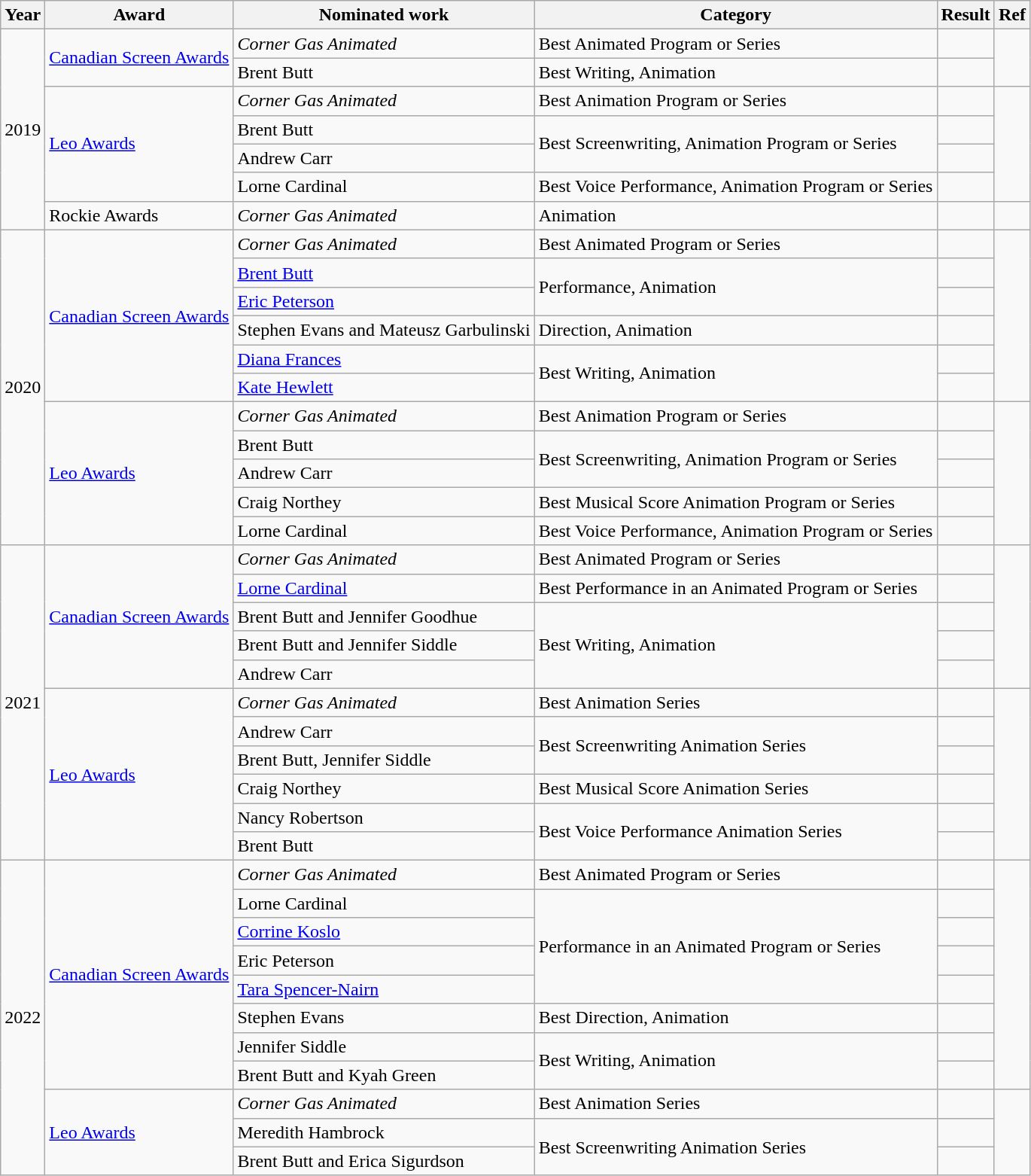<table class="wikitable">
<tr>
<th style="text-align:center;">Year</th>
<th style="text-align:center;">Award</th>
<th style="text-align:center;">Nominated work</th>
<th style="text-align:center;">Category</th>
<th style="text-align:center;">Result</th>
<th style="text-align:center;">Ref</th>
</tr>
<tr>
<td rowspan="7">2019</td>
<td rowspan="2"><a href='#'>Canadian Screen Awards</a></td>
<td><em>Corner Gas Animated</em></td>
<td>Best Animated Program or Series</td>
<td></td>
<td rowspan="2" style="text-align:center;"></td>
</tr>
<tr>
<td>Brent Butt </td>
<td>Best Writing, Animation</td>
<td></td>
</tr>
<tr>
<td rowspan="4"><a href='#'>Leo Awards</a></td>
<td><em>Corner Gas Animated</em></td>
<td>Best Animation Program or Series</td>
<td></td>
<td rowspan="4" style="text-align:center;"></td>
</tr>
<tr>
<td>Brent Butt </td>
<td rowspan=2>Best Screenwriting, Animation Program or Series</td>
<td></td>
</tr>
<tr>
<td>Andrew Carr </td>
<td></td>
</tr>
<tr>
<td>Lorne Cardinal </td>
<td>Best Voice Performance, Animation Program or Series</td>
<td></td>
</tr>
<tr>
<td>Rockie Awards</td>
<td><em>Corner Gas Animated</em></td>
<td>Animation</td>
<td></td>
<td style="text-align:center;"></td>
</tr>
<tr>
<td rowspan="11">2020</td>
<td rowspan="6"><a href='#'>Canadian Screen Awards</a></td>
<td><em>Corner Gas Animated</em></td>
<td>Best Animated Program or Series</td>
<td></td>
<td rowspan="6" style="text-align:center;"></td>
</tr>
<tr>
<td><a href='#'>Brent Butt</a></td>
<td rowspan=2>Performance, Animation</td>
<td></td>
</tr>
<tr>
<td><a href='#'>Eric Peterson</a></td>
<td></td>
</tr>
<tr>
<td>Stephen Evans and Mateusz Garbulinski </td>
<td>Direction, Animation</td>
<td></td>
</tr>
<tr>
<td><a href='#'>Diana Frances</a> </td>
<td rowspan=2>Best Writing, Animation</td>
<td></td>
</tr>
<tr>
<td><a href='#'>Kate Hewlett</a> </td>
<td></td>
</tr>
<tr>
<td rowspan="5"><a href='#'>Leo Awards</a></td>
<td><em>Corner Gas Animated</em></td>
<td>Best Animation Program or Series</td>
<td></td>
<td rowspan="5" style="text-align:center;"></td>
</tr>
<tr>
<td>Brent Butt </td>
<td rowspan="2">Best Screenwriting, Animation Program or Series</td>
<td></td>
</tr>
<tr>
<td>Andrew Carr </td>
<td></td>
</tr>
<tr>
<td>Craig Northey </td>
<td>Best Musical Score Animation Program  or  Series</td>
<td></td>
</tr>
<tr>
<td>Lorne Cardinal </td>
<td>Best Voice Performance, Animation Program or Series</td>
<td></td>
</tr>
<tr>
<td rowspan="11">2021</td>
<td rowspan="5"><a href='#'>Canadian Screen Awards</a></td>
<td><em>Corner Gas Animated</em></td>
<td>Best Animated Program or Series</td>
<td></td>
<td rowspan=5 style="text-align:center;"></td>
</tr>
<tr>
<td><a href='#'>Lorne Cardinal</a></td>
<td>Best Performance in an Animated Program or Series</td>
<td></td>
</tr>
<tr>
<td>Brent Butt and Jennifer Goodhue </td>
<td rowspan=3>Best Writing, Animation</td>
<td></td>
</tr>
<tr>
<td>Brent Butt and Jennifer Siddle </td>
<td></td>
</tr>
<tr>
<td>Andrew Carr </td>
<td></td>
</tr>
<tr>
<td rowspan="6"><a href='#'>Leo Awards</a></td>
<td><em>Corner Gas Animated</em></td>
<td>Best Animation Series</td>
<td></td>
<td rowspan="6" style="text-align:center;"></td>
</tr>
<tr>
<td>Andrew Carr </td>
<td rowspan="2">Best Screenwriting Animation Series</td>
<td></td>
</tr>
<tr>
<td>Brent Butt, Jennifer Siddle </td>
<td></td>
</tr>
<tr>
<td>Craig Northey </td>
<td>Best Musical Score Animation Series</td>
<td></td>
</tr>
<tr>
<td>Nancy Robertson </td>
<td rowspan="2">Best Voice Performance Animation Series</td>
<td></td>
</tr>
<tr>
<td>Brent Butt </td>
<td></td>
</tr>
<tr>
<td rowspan="11">2022</td>
<td rowspan="8"><a href='#'>Canadian Screen Awards</a></td>
<td><em>Corner Gas Animated</em></td>
<td>Best Animated Program or Series</td>
<td></td>
<td rowspan="8" style="text-align:center;"></td>
</tr>
<tr>
<td>Lorne Cardinal</td>
<td rowspan="4">Performance in an Animated Program or Series</td>
<td></td>
</tr>
<tr>
<td><a href='#'>Corrine Koslo</a></td>
<td></td>
</tr>
<tr>
<td>Eric Peterson</td>
<td></td>
</tr>
<tr>
<td><a href='#'>Tara Spencer-Nairn</a></td>
<td></td>
</tr>
<tr>
<td>Stephen Evans </td>
<td>Best Direction, Animation</td>
<td></td>
</tr>
<tr>
<td>Jennifer Siddle </td>
<td rowspan="2">Best Writing, Animation</td>
<td></td>
</tr>
<tr>
<td>Brent Butt and Kyah Green </td>
<td></td>
</tr>
<tr>
<td rowspan="3"><a href='#'>Leo Awards</a></td>
<td><em>Corner Gas Animated</em></td>
<td>Best Animation Series</td>
<td></td>
<td rowspan="6" style="text-align:center;"></td>
</tr>
<tr>
<td>Meredith Hambrock </td>
<td rowspan="2">Best Screenwriting Animation Series</td>
<td></td>
</tr>
<tr>
<td>Brent Butt and Erica Sigurdson </td>
<td></td>
</tr>
</table>
